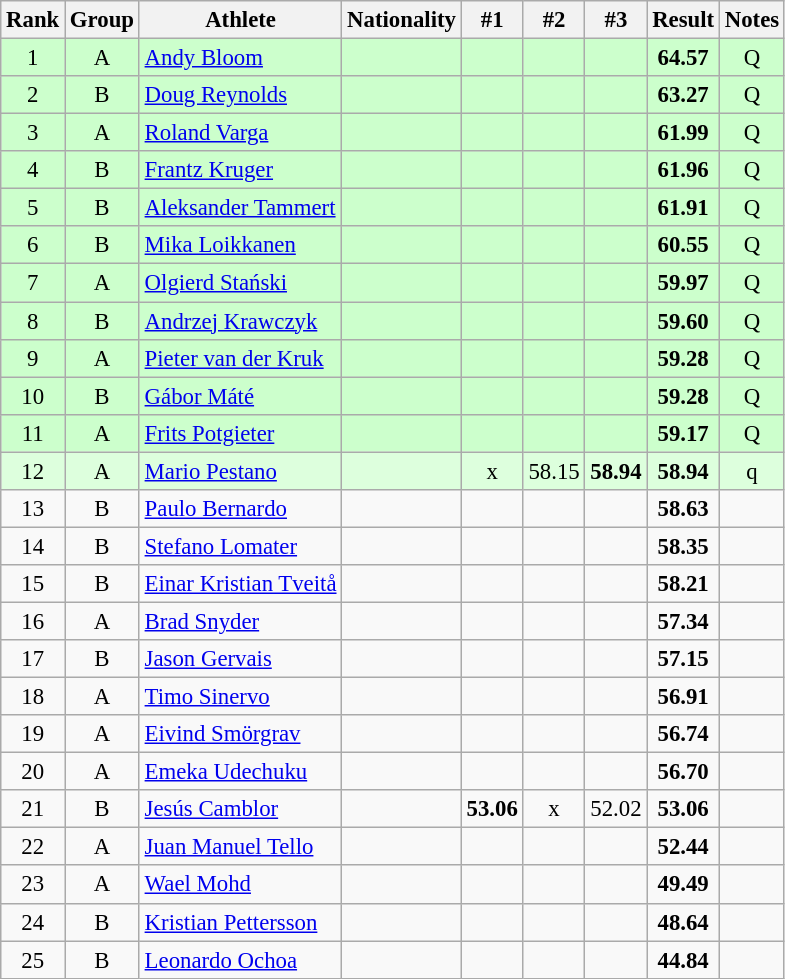<table class="wikitable sortable" style="text-align:center;font-size:95%">
<tr>
<th>Rank</th>
<th>Group</th>
<th>Athlete</th>
<th>Nationality</th>
<th>#1</th>
<th>#2</th>
<th>#3</th>
<th>Result</th>
<th>Notes</th>
</tr>
<tr bgcolor=ccffcc>
<td>1</td>
<td>A</td>
<td align="left"><a href='#'>Andy Bloom</a></td>
<td align=left></td>
<td></td>
<td></td>
<td></td>
<td><strong>64.57</strong></td>
<td>Q</td>
</tr>
<tr bgcolor=ccffcc>
<td>2</td>
<td>B</td>
<td align="left"><a href='#'>Doug Reynolds</a></td>
<td align=left></td>
<td></td>
<td></td>
<td></td>
<td><strong>63.27</strong></td>
<td>Q</td>
</tr>
<tr bgcolor=ccffcc>
<td>3</td>
<td>A</td>
<td align="left"><a href='#'>Roland Varga</a></td>
<td align=left></td>
<td></td>
<td></td>
<td></td>
<td><strong>61.99</strong></td>
<td>Q</td>
</tr>
<tr bgcolor=ccffcc>
<td>4</td>
<td>B</td>
<td align="left"><a href='#'>Frantz Kruger</a></td>
<td align=left></td>
<td></td>
<td></td>
<td></td>
<td><strong>61.96</strong></td>
<td>Q</td>
</tr>
<tr bgcolor=ccffcc>
<td>5</td>
<td>B</td>
<td align="left"><a href='#'>Aleksander Tammert</a></td>
<td align=left></td>
<td></td>
<td></td>
<td></td>
<td><strong>61.91</strong></td>
<td>Q</td>
</tr>
<tr bgcolor=ccffcc>
<td>6</td>
<td>B</td>
<td align="left"><a href='#'>Mika Loikkanen</a></td>
<td align=left></td>
<td></td>
<td></td>
<td></td>
<td><strong>60.55</strong></td>
<td>Q</td>
</tr>
<tr bgcolor=ccffcc>
<td>7</td>
<td>A</td>
<td align="left"><a href='#'>Olgierd Stański</a></td>
<td align=left></td>
<td></td>
<td></td>
<td></td>
<td><strong>59.97</strong></td>
<td>Q</td>
</tr>
<tr bgcolor=ccffcc>
<td>8</td>
<td>B</td>
<td align="left"><a href='#'>Andrzej Krawczyk</a></td>
<td align=left></td>
<td></td>
<td></td>
<td></td>
<td><strong>59.60</strong></td>
<td>Q</td>
</tr>
<tr bgcolor=ccffcc>
<td>9</td>
<td>A</td>
<td align="left"><a href='#'>Pieter van der Kruk</a></td>
<td align=left></td>
<td></td>
<td></td>
<td></td>
<td><strong>59.28</strong></td>
<td>Q</td>
</tr>
<tr bgcolor=ccffcc>
<td>10</td>
<td>B</td>
<td align="left"><a href='#'>Gábor Máté</a></td>
<td align=left></td>
<td></td>
<td></td>
<td></td>
<td><strong>59.28</strong></td>
<td>Q</td>
</tr>
<tr bgcolor=ccffcc>
<td>11</td>
<td>A</td>
<td align="left"><a href='#'>Frits Potgieter</a></td>
<td align=left></td>
<td></td>
<td></td>
<td></td>
<td><strong>59.17</strong></td>
<td>Q</td>
</tr>
<tr bgcolor=ddffdd>
<td>12</td>
<td>A</td>
<td align="left"><a href='#'>Mario Pestano</a></td>
<td align=left></td>
<td>x</td>
<td>58.15</td>
<td><strong>58.94</strong></td>
<td><strong>58.94</strong></td>
<td>q</td>
</tr>
<tr>
<td>13</td>
<td>B</td>
<td align="left"><a href='#'>Paulo Bernardo</a></td>
<td align=left></td>
<td></td>
<td></td>
<td></td>
<td><strong>58.63</strong></td>
<td></td>
</tr>
<tr>
<td>14</td>
<td>B</td>
<td align="left"><a href='#'>Stefano Lomater</a></td>
<td align=left></td>
<td></td>
<td></td>
<td></td>
<td><strong>58.35</strong></td>
<td></td>
</tr>
<tr>
<td>15</td>
<td>B</td>
<td align="left"><a href='#'>Einar Kristian Tveitå</a></td>
<td align=left></td>
<td></td>
<td></td>
<td></td>
<td><strong>58.21</strong></td>
<td></td>
</tr>
<tr>
<td>16</td>
<td>A</td>
<td align="left"><a href='#'>Brad Snyder</a></td>
<td align=left></td>
<td></td>
<td></td>
<td></td>
<td><strong>57.34</strong></td>
<td></td>
</tr>
<tr>
<td>17</td>
<td>B</td>
<td align="left"><a href='#'>Jason Gervais</a></td>
<td align=left></td>
<td></td>
<td></td>
<td></td>
<td><strong>57.15</strong></td>
<td></td>
</tr>
<tr>
<td>18</td>
<td>A</td>
<td align="left"><a href='#'>Timo Sinervo</a></td>
<td align=left></td>
<td></td>
<td></td>
<td></td>
<td><strong>56.91</strong></td>
<td></td>
</tr>
<tr>
<td>19</td>
<td>A</td>
<td align="left"><a href='#'>Eivind Smörgrav</a></td>
<td align=left></td>
<td></td>
<td></td>
<td></td>
<td><strong>56.74</strong></td>
<td></td>
</tr>
<tr>
<td>20</td>
<td>A</td>
<td align="left"><a href='#'>Emeka Udechuku</a></td>
<td align=left></td>
<td></td>
<td></td>
<td></td>
<td><strong>56.70</strong></td>
<td></td>
</tr>
<tr>
<td>21</td>
<td>B</td>
<td align="left"><a href='#'>Jesús Camblor</a></td>
<td align=left></td>
<td><strong>53.06</strong></td>
<td>x</td>
<td>52.02</td>
<td><strong>53.06</strong></td>
<td></td>
</tr>
<tr>
<td>22</td>
<td>A</td>
<td align="left"><a href='#'>Juan Manuel Tello</a></td>
<td align=left></td>
<td></td>
<td></td>
<td></td>
<td><strong>52.44</strong></td>
<td></td>
</tr>
<tr>
<td>23</td>
<td>A</td>
<td align="left"><a href='#'>Wael Mohd</a></td>
<td align=left></td>
<td></td>
<td></td>
<td></td>
<td><strong>49.49</strong></td>
<td></td>
</tr>
<tr>
<td>24</td>
<td>B</td>
<td align="left"><a href='#'>Kristian Pettersson</a></td>
<td align=left></td>
<td></td>
<td></td>
<td></td>
<td><strong>48.64</strong></td>
<td></td>
</tr>
<tr>
<td>25</td>
<td>B</td>
<td align="left"><a href='#'>Leonardo Ochoa</a></td>
<td align=left></td>
<td></td>
<td></td>
<td></td>
<td><strong>44.84</strong></td>
<td></td>
</tr>
</table>
